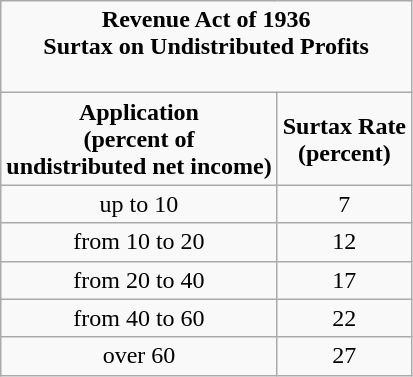<table class="wikitable" style="text-align:center;">
<tr>
<td colspan="4"><strong>Revenue Act of 1936<br>Surtax on Undistributed Profits</strong><br><br> </td>
</tr>
<tr>
<td><strong>Application<br>(percent of<br>undistributed net income)</strong></td>
<td><strong>Surtax Rate<br>(percent)</strong></td>
</tr>
<tr>
<td>up to 10</td>
<td>7</td>
</tr>
<tr>
<td>from 10 to 20</td>
<td>12</td>
</tr>
<tr>
<td>from 20 to 40</td>
<td>17</td>
</tr>
<tr>
<td>from 40 to 60</td>
<td>22</td>
</tr>
<tr>
<td>over 60</td>
<td>27</td>
</tr>
</table>
